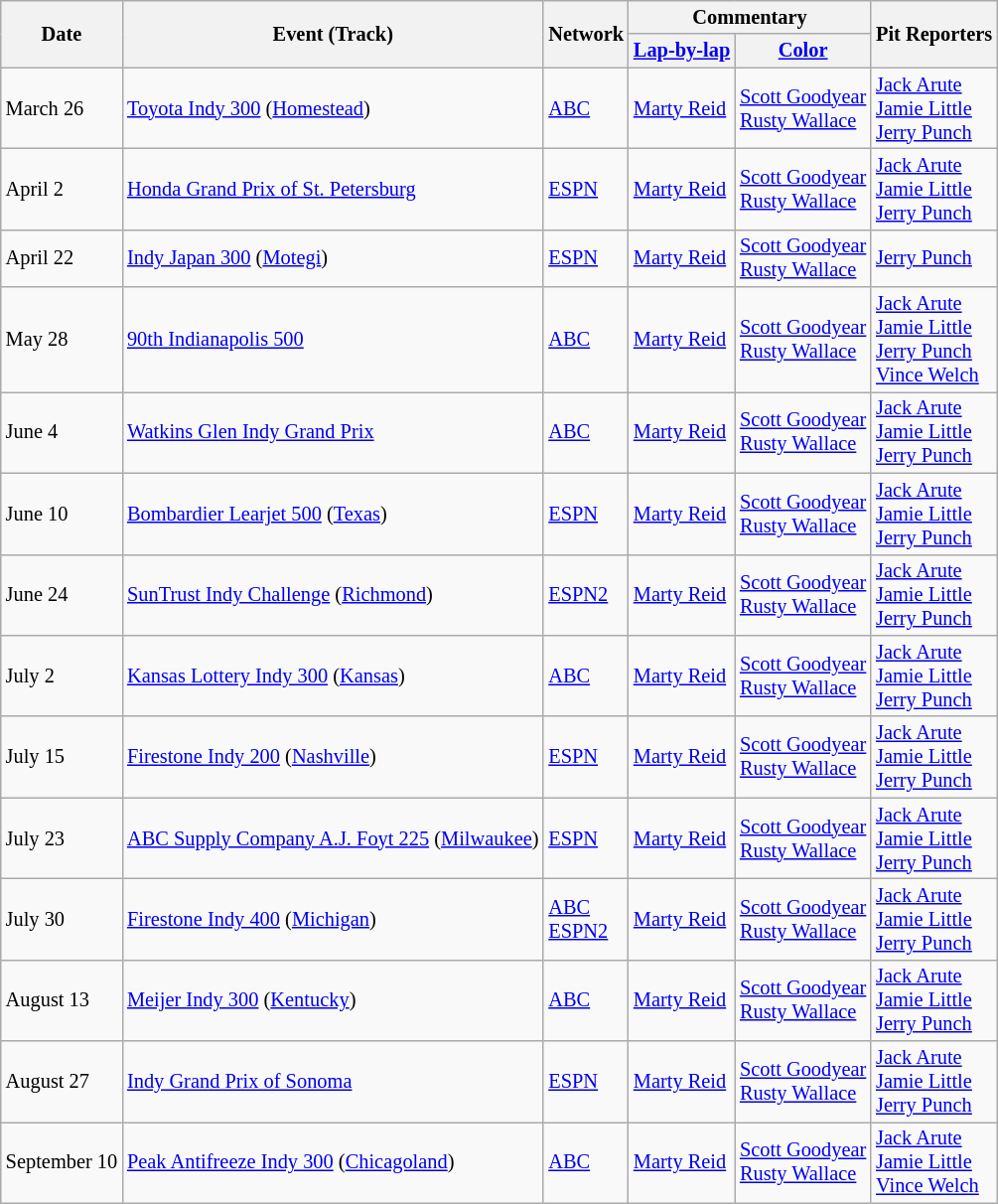<table class="wikitable" style="font-size: 85%;">
<tr>
<th rowspan=2>Date</th>
<th rowspan=2>Event (Track)</th>
<th rowspan=2>Network</th>
<th colspan=2>Commentary</th>
<th rowspan=2>Pit Reporters</th>
</tr>
<tr>
<th><a href='#'>Lap-by-lap</a></th>
<th><a href='#'>Color</a></th>
</tr>
<tr>
<td>March 26</td>
<td><a href='#'>Toyota Indy 300</a> (<a href='#'>Homestead</a>)</td>
<td><a href='#'>ABC</a></td>
<td><a href='#'>Marty Reid</a></td>
<td><a href='#'>Scott Goodyear</a><br><a href='#'>Rusty Wallace</a></td>
<td><a href='#'>Jack Arute</a><br><a href='#'>Jamie Little</a><br><a href='#'>Jerry Punch</a></td>
</tr>
<tr>
<td>April 2</td>
<td><a href='#'>Honda Grand Prix of St. Petersburg</a></td>
<td><a href='#'>ESPN</a></td>
<td><a href='#'>Marty Reid</a></td>
<td><a href='#'>Scott Goodyear</a><br><a href='#'>Rusty Wallace</a></td>
<td><a href='#'>Jack Arute</a><br><a href='#'>Jamie Little</a><br><a href='#'>Jerry Punch</a></td>
</tr>
<tr>
<td>April 22</td>
<td><a href='#'>Indy Japan 300</a> (<a href='#'>Motegi</a>)</td>
<td><a href='#'>ESPN</a></td>
<td><a href='#'>Marty Reid</a></td>
<td><a href='#'>Scott Goodyear</a><br><a href='#'>Rusty Wallace</a></td>
<td><a href='#'>Jerry Punch</a></td>
</tr>
<tr>
<td>May 28</td>
<td><a href='#'>90th Indianapolis 500</a></td>
<td><a href='#'>ABC</a></td>
<td><a href='#'>Marty Reid</a></td>
<td><a href='#'>Scott Goodyear</a><br><a href='#'>Rusty Wallace</a></td>
<td><a href='#'>Jack Arute</a><br><a href='#'>Jamie Little</a><br><a href='#'>Jerry Punch</a><br><a href='#'>Vince Welch</a></td>
</tr>
<tr>
<td>June 4</td>
<td><a href='#'>Watkins Glen Indy Grand Prix</a></td>
<td><a href='#'>ABC</a></td>
<td><a href='#'>Marty Reid</a></td>
<td><a href='#'>Scott Goodyear</a><br><a href='#'>Rusty Wallace</a></td>
<td><a href='#'>Jack Arute</a><br><a href='#'>Jamie Little</a><br><a href='#'>Jerry Punch</a></td>
</tr>
<tr>
<td>June 10</td>
<td><a href='#'>Bombardier Learjet 500</a> (<a href='#'>Texas</a>)</td>
<td><a href='#'>ESPN</a></td>
<td><a href='#'>Marty Reid</a></td>
<td><a href='#'>Scott Goodyear</a><br><a href='#'>Rusty Wallace</a></td>
<td><a href='#'>Jack Arute</a><br><a href='#'>Jamie Little</a><br><a href='#'>Jerry Punch</a></td>
</tr>
<tr>
<td>June 24</td>
<td><a href='#'>SunTrust Indy Challenge</a> (<a href='#'>Richmond</a>)</td>
<td><a href='#'>ESPN2</a></td>
<td><a href='#'>Marty Reid</a></td>
<td><a href='#'>Scott Goodyear</a><br><a href='#'>Rusty Wallace</a></td>
<td><a href='#'>Jack Arute</a><br><a href='#'>Jamie Little</a><br><a href='#'>Jerry Punch</a></td>
</tr>
<tr>
<td>July 2</td>
<td><a href='#'>Kansas Lottery Indy 300</a> (<a href='#'>Kansas</a>)</td>
<td><a href='#'>ABC</a></td>
<td><a href='#'>Marty Reid</a></td>
<td><a href='#'>Scott Goodyear</a><br><a href='#'>Rusty Wallace</a></td>
<td><a href='#'>Jack Arute</a><br><a href='#'>Jamie Little</a><br><a href='#'>Jerry Punch</a></td>
</tr>
<tr>
<td>July 15</td>
<td><a href='#'>Firestone Indy 200</a> (<a href='#'>Nashville</a>)</td>
<td><a href='#'>ESPN</a></td>
<td><a href='#'>Marty Reid</a></td>
<td><a href='#'>Scott Goodyear</a><br><a href='#'>Rusty Wallace</a></td>
<td><a href='#'>Jack Arute</a><br><a href='#'>Jamie Little</a><br><a href='#'>Jerry Punch</a></td>
</tr>
<tr>
<td>July 23</td>
<td><a href='#'>ABC Supply Company A.J. Foyt 225</a> (<a href='#'>Milwaukee</a>)</td>
<td><a href='#'>ESPN</a></td>
<td><a href='#'>Marty Reid</a></td>
<td><a href='#'>Scott Goodyear</a><br><a href='#'>Rusty Wallace</a></td>
<td><a href='#'>Jack Arute</a><br><a href='#'>Jamie Little</a><br><a href='#'>Jerry Punch</a></td>
</tr>
<tr>
<td>July 30</td>
<td><a href='#'>Firestone Indy 400</a> (<a href='#'>Michigan</a>)</td>
<td><a href='#'>ABC</a><br><a href='#'>ESPN2</a></td>
<td><a href='#'>Marty Reid</a></td>
<td><a href='#'>Scott Goodyear</a><br><a href='#'>Rusty Wallace</a></td>
<td><a href='#'>Jack Arute</a><br><a href='#'>Jamie Little</a><br><a href='#'>Jerry Punch</a></td>
</tr>
<tr>
<td>August 13</td>
<td><a href='#'>Meijer Indy 300</a> (<a href='#'>Kentucky</a>)</td>
<td><a href='#'>ABC</a></td>
<td><a href='#'>Marty Reid</a></td>
<td><a href='#'>Scott Goodyear</a><br><a href='#'>Rusty Wallace</a></td>
<td><a href='#'>Jack Arute</a><br><a href='#'>Jamie Little</a><br><a href='#'>Jerry Punch</a></td>
</tr>
<tr>
<td>August 27</td>
<td><a href='#'>Indy Grand Prix of Sonoma</a></td>
<td><a href='#'>ESPN</a></td>
<td><a href='#'>Marty Reid</a></td>
<td><a href='#'>Scott Goodyear</a><br><a href='#'>Rusty Wallace</a></td>
<td><a href='#'>Jack Arute</a><br><a href='#'>Jamie Little</a><br><a href='#'>Jerry Punch</a></td>
</tr>
<tr>
<td>September 10</td>
<td><a href='#'>Peak Antifreeze Indy 300</a> (<a href='#'>Chicagoland</a>)</td>
<td><a href='#'>ABC</a></td>
<td><a href='#'>Marty Reid</a></td>
<td><a href='#'>Scott Goodyear</a><br><a href='#'>Rusty Wallace</a></td>
<td><a href='#'>Jack Arute</a><br><a href='#'>Jamie Little</a><br><a href='#'>Vince Welch</a></td>
</tr>
</table>
